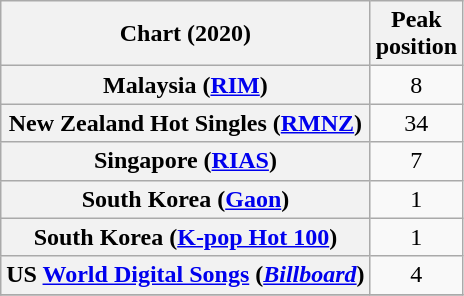<table class="wikitable plainrowheaders sortable" style="text-align:center;">
<tr>
<th>Chart (2020)</th>
<th>Peak<br>position</th>
</tr>
<tr>
<th scope="row">Malaysia (<a href='#'>RIM</a>)</th>
<td>8</td>
</tr>
<tr>
<th scope="row">New Zealand Hot Singles (<a href='#'>RMNZ</a>)</th>
<td>34</td>
</tr>
<tr>
<th scope="row">Singapore (<a href='#'>RIAS</a>)</th>
<td>7</td>
</tr>
<tr>
<th scope="row">South Korea (<a href='#'>Gaon</a>)</th>
<td>1</td>
</tr>
<tr>
<th scope="row">South Korea (<a href='#'>K-pop Hot 100</a>)</th>
<td>1</td>
</tr>
<tr>
<th scope="row">US <a href='#'>World Digital Songs</a> (<em><a href='#'>Billboard</a></em>)</th>
<td>4</td>
</tr>
<tr>
</tr>
</table>
